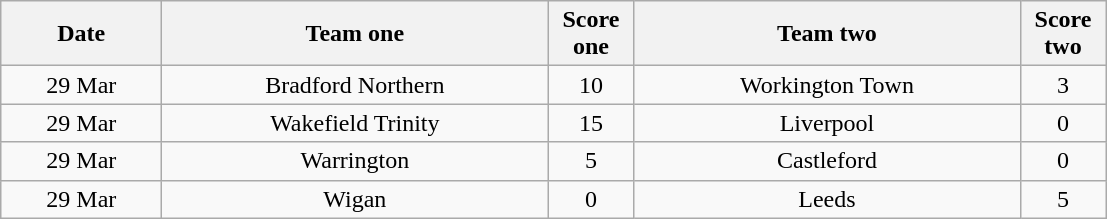<table class="wikitable" style="text-align: center">
<tr>
<th width=100>Date</th>
<th width=250>Team one</th>
<th width=50>Score one</th>
<th width=250>Team two</th>
<th width=50>Score two</th>
</tr>
<tr>
<td>29 Mar</td>
<td>Bradford Northern</td>
<td>10</td>
<td>Workington Town</td>
<td>3</td>
</tr>
<tr>
<td>29 Mar</td>
<td>Wakefield Trinity</td>
<td>15</td>
<td>Liverpool</td>
<td>0</td>
</tr>
<tr>
<td>29 Mar</td>
<td>Warrington</td>
<td>5</td>
<td>Castleford</td>
<td>0</td>
</tr>
<tr>
<td>29 Mar</td>
<td>Wigan</td>
<td>0</td>
<td>Leeds</td>
<td>5</td>
</tr>
</table>
